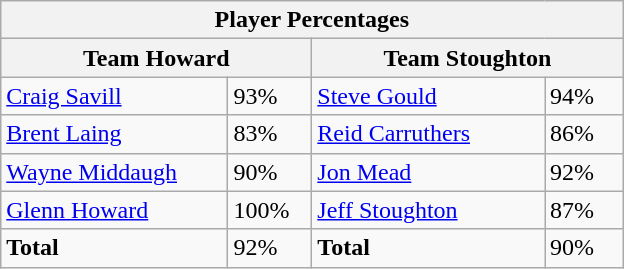<table class="wikitable">
<tr>
<th colspan=4 width=400>Player Percentages</th>
</tr>
<tr>
<th colspan=2 width=200> Team Howard</th>
<th colspan=2 width=200> Team Stoughton</th>
</tr>
<tr>
<td><a href='#'>Craig Savill</a></td>
<td>93%</td>
<td><a href='#'>Steve Gould</a></td>
<td>94%</td>
</tr>
<tr>
<td><a href='#'>Brent Laing</a></td>
<td>83%</td>
<td><a href='#'>Reid Carruthers</a></td>
<td>86%</td>
</tr>
<tr>
<td><a href='#'>Wayne Middaugh</a></td>
<td>90%</td>
<td><a href='#'>Jon Mead</a></td>
<td>92%</td>
</tr>
<tr>
<td><a href='#'>Glenn Howard</a></td>
<td>100%</td>
<td><a href='#'>Jeff Stoughton</a></td>
<td>87%</td>
</tr>
<tr>
<td><strong>Total</strong></td>
<td>92%</td>
<td><strong>Total</strong></td>
<td>90%</td>
</tr>
</table>
